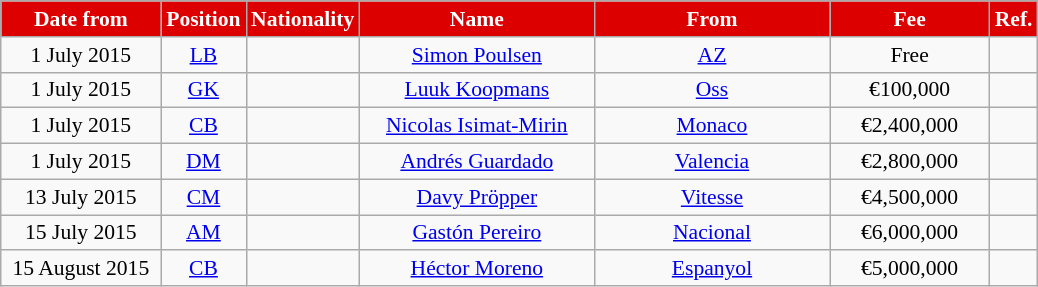<table class="wikitable"  style="text-align:center; font-size:90%; ">
<tr>
<th style="background:#DD0000; color:#FFFFFF; width:100px;">Date from</th>
<th style="background:#DD0000; color:#FFFFFF; width:50px;">Position</th>
<th style="background:#DD0000; color:#FFFFFF; width:50px;">Nationality</th>
<th style="background:#DD0000; color:#FFFFFF; width:150px;">Name</th>
<th style="background:#DD0000; color:#FFFFFF; width:150px;">From</th>
<th style="background:#DD0000; color:#FFFFFF; width:100px;">Fee</th>
<th style="background:#DD0000; color:#FFFFFF; width:25px;">Ref.</th>
</tr>
<tr>
<td>1 July 2015</td>
<td><a href='#'>LB</a></td>
<td></td>
<td><a href='#'>Simon Poulsen</a></td>
<td> <a href='#'>AZ</a></td>
<td>Free</td>
<td></td>
</tr>
<tr>
<td>1 July 2015</td>
<td><a href='#'>GK</a></td>
<td></td>
<td><a href='#'>Luuk Koopmans</a></td>
<td> <a href='#'>Oss</a></td>
<td>€100,000</td>
<td></td>
</tr>
<tr>
<td>1 July 2015</td>
<td><a href='#'>CB</a></td>
<td></td>
<td><a href='#'>Nicolas Isimat-Mirin</a></td>
<td> <a href='#'>Monaco</a></td>
<td>€2,400,000</td>
<td></td>
</tr>
<tr>
<td>1 July 2015</td>
<td><a href='#'>DM</a></td>
<td></td>
<td><a href='#'>Andrés Guardado</a></td>
<td> <a href='#'>Valencia</a></td>
<td>€2,800,000</td>
<td></td>
</tr>
<tr>
<td>13 July 2015</td>
<td><a href='#'>CM</a></td>
<td></td>
<td><a href='#'>Davy Pröpper</a></td>
<td> <a href='#'>Vitesse</a></td>
<td>€4,500,000</td>
<td></td>
</tr>
<tr>
<td>15 July 2015</td>
<td><a href='#'>AM</a></td>
<td></td>
<td><a href='#'>Gastón Pereiro</a></td>
<td> <a href='#'>Nacional</a></td>
<td>€6,000,000</td>
<td></td>
</tr>
<tr>
<td>15 August 2015</td>
<td><a href='#'>CB</a></td>
<td></td>
<td><a href='#'>Héctor Moreno</a></td>
<td> <a href='#'>Espanyol</a></td>
<td>€5,000,000</td>
<td></td>
</tr>
</table>
